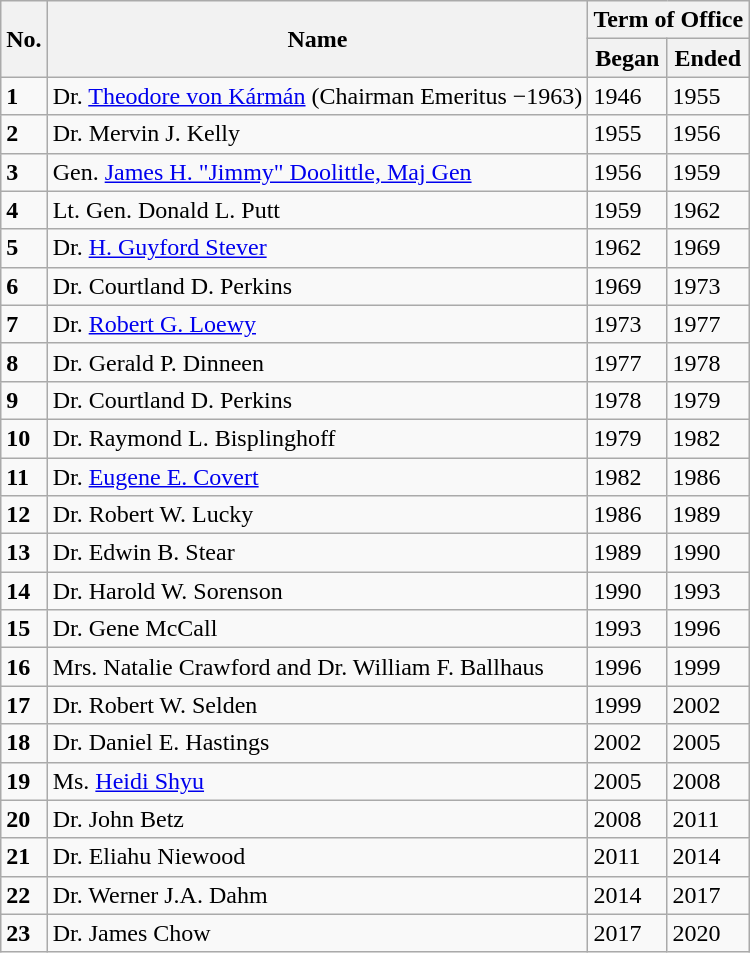<table class="wikitable">
<tr>
<th rowspan="2">No.</th>
<th rowspan="2">Name</th>
<th colspan="2">Term of Office</th>
</tr>
<tr>
<th>Began</th>
<th>Ended</th>
</tr>
<tr>
<td><strong>1</strong></td>
<td>Dr. <a href='#'>Theodore von Kármán</a> (Chairman Emeritus −1963)</td>
<td>1946</td>
<td>1955</td>
</tr>
<tr>
<td><strong>2</strong></td>
<td>Dr. Mervin J. Kelly</td>
<td>1955</td>
<td>1956</td>
</tr>
<tr>
<td><strong>3</strong></td>
<td>Gen. <a href='#'>James H. "Jimmy" Doolittle, Maj Gen</a></td>
<td>1956</td>
<td>1959</td>
</tr>
<tr>
<td><strong>4</strong></td>
<td>Lt. Gen. Donald L. Putt</td>
<td>1959</td>
<td>1962</td>
</tr>
<tr>
<td><strong>5</strong></td>
<td>Dr. <a href='#'>H. Guyford Stever</a></td>
<td>1962</td>
<td>1969</td>
</tr>
<tr>
<td><strong>6</strong></td>
<td>Dr. Courtland D. Perkins</td>
<td>1969</td>
<td>1973</td>
</tr>
<tr>
<td><strong>7</strong></td>
<td>Dr. <a href='#'>Robert G. Loewy</a></td>
<td>1973</td>
<td>1977</td>
</tr>
<tr>
<td><strong>8</strong></td>
<td>Dr. Gerald P. Dinneen</td>
<td>1977</td>
<td>1978</td>
</tr>
<tr>
<td><strong>9</strong></td>
<td>Dr. Courtland D. Perkins</td>
<td>1978</td>
<td>1979</td>
</tr>
<tr>
<td><strong>10</strong></td>
<td>Dr. Raymond L. Bisplinghoff</td>
<td>1979</td>
<td>1982</td>
</tr>
<tr>
<td><strong>11</strong></td>
<td>Dr. <a href='#'>Eugene E. Covert</a></td>
<td>1982</td>
<td>1986</td>
</tr>
<tr>
<td><strong>12</strong></td>
<td>Dr. Robert W. Lucky</td>
<td>1986</td>
<td>1989</td>
</tr>
<tr>
<td><strong>13</strong></td>
<td>Dr. Edwin B. Stear</td>
<td>1989</td>
<td>1990</td>
</tr>
<tr>
<td><strong>14</strong></td>
<td>Dr. Harold W. Sorenson</td>
<td>1990</td>
<td>1993</td>
</tr>
<tr>
<td><strong>15</strong></td>
<td>Dr. Gene McCall</td>
<td>1993</td>
<td>1996</td>
</tr>
<tr>
<td><strong>16</strong></td>
<td>Mrs. Natalie Crawford and Dr. William F. Ballhaus</td>
<td>1996</td>
<td>1999</td>
</tr>
<tr>
<td><strong>17</strong></td>
<td>Dr. Robert W. Selden</td>
<td>1999</td>
<td>2002</td>
</tr>
<tr>
<td><strong>18</strong></td>
<td>Dr. Daniel E. Hastings</td>
<td>2002</td>
<td>2005</td>
</tr>
<tr>
<td><strong>19</strong></td>
<td>Ms. <a href='#'>Heidi Shyu</a></td>
<td>2005</td>
<td>2008</td>
</tr>
<tr>
<td><strong>20</strong></td>
<td>Dr. John Betz</td>
<td>2008</td>
<td>2011</td>
</tr>
<tr>
<td><strong>21</strong></td>
<td>Dr. Eliahu Niewood</td>
<td>2011</td>
<td>2014</td>
</tr>
<tr>
<td><strong>22</strong></td>
<td>Dr. Werner J.A. Dahm</td>
<td>2014</td>
<td>2017</td>
</tr>
<tr>
<td><strong>23</strong></td>
<td>Dr. James Chow</td>
<td>2017</td>
<td>2020</td>
</tr>
</table>
